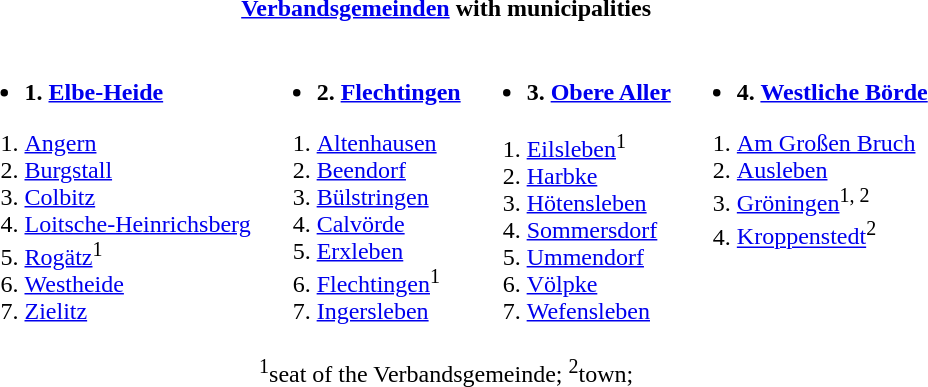<table>
<tr>
<th colspan=4><a href='#'>Verbandsgemeinden</a> with municipalities</th>
</tr>
<tr>
<td valign="top"><br><ul><li><strong>1. <a href='#'>Elbe-Heide</a></strong></li></ul><ol><li><a href='#'>Angern</a></li><li><a href='#'>Burgstall</a></li><li><a href='#'>Colbitz</a></li><li><a href='#'>Loitsche-Heinrichsberg</a></li><li><a href='#'>Rogätz</a><sup>1</sup></li><li><a href='#'>Westheide</a></li><li><a href='#'>Zielitz</a></li></ol></td>
<td valign="top"><br><ul><li><strong>2. <a href='#'>Flechtingen</a></strong></li></ul><ol><li><a href='#'>Altenhausen</a></li><li><a href='#'>Beendorf</a></li><li><a href='#'>Bülstringen</a></li><li><a href='#'>Calvörde</a></li><li><a href='#'>Erxleben</a></li><li><a href='#'>Flechtingen</a><sup>1</sup></li><li><a href='#'>Ingersleben</a></li></ol></td>
<td valign="top"><br><ul><li><strong>3. <a href='#'>Obere Aller</a></strong></li></ul><ol><li><a href='#'>Eilsleben</a><sup>1</sup></li><li><a href='#'>Harbke</a></li><li><a href='#'>Hötensleben</a></li><li><a href='#'>Sommersdorf</a></li><li><a href='#'>Ummendorf</a></li><li><a href='#'>Völpke</a></li><li><a href='#'>Wefensleben</a></li></ol></td>
<td valign="top"><br><ul><li><strong>4. <a href='#'>Westliche Börde</a></strong></li></ul><ol><li><a href='#'>Am Großen Bruch</a></li><li><a href='#'>Ausleben</a></li><li><a href='#'>Gröningen</a><sup>1, 2</sup></li><li><a href='#'>Kroppenstedt</a><sup>2</sup></li></ol></td>
</tr>
<tr>
<td colspan=4 align=center><sup>1</sup>seat of the Verbandsgemeinde; <sup>2</sup>town;</td>
</tr>
</table>
